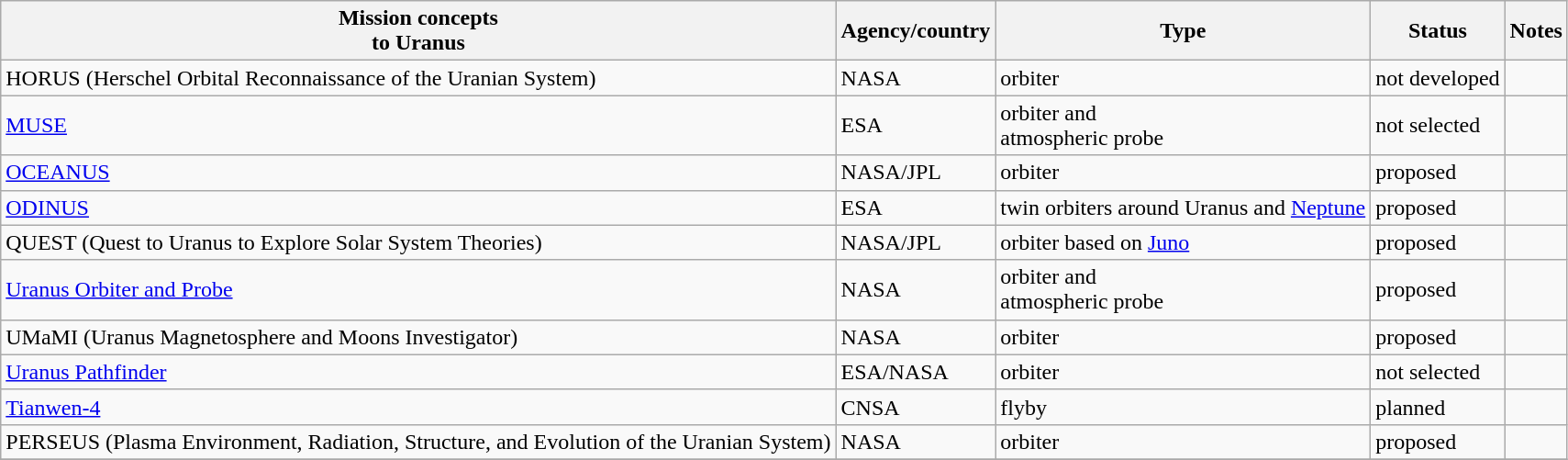<table class="wikitable">
<tr>
<th>Mission concepts<br> to Uranus</th>
<th>Agency/country</th>
<th>Type</th>
<th>Status</th>
<th>Notes</th>
</tr>
<tr>
<td>HORUS (Herschel Orbital Reconnaissance of the Uranian System)</td>
<td>NASA</td>
<td>orbiter</td>
<td>not developed</td>
<td></td>
</tr>
<tr>
<td><a href='#'>MUSE</a></td>
<td>ESA</td>
<td>orbiter and <br> atmospheric probe</td>
<td>not selected</td>
<td></td>
</tr>
<tr>
<td><a href='#'>OCEANUS</a></td>
<td>NASA/JPL</td>
<td>orbiter</td>
<td>proposed</td>
<td></td>
</tr>
<tr>
<td><a href='#'>ODINUS</a></td>
<td>ESA</td>
<td>twin orbiters around Uranus and <a href='#'>Neptune</a></td>
<td>proposed</td>
<td></td>
</tr>
<tr>
<td>QUEST (Quest to Uranus to Explore Solar System Theories)</td>
<td>NASA/JPL</td>
<td>orbiter based on <a href='#'>Juno</a></td>
<td>proposed</td>
<td></td>
</tr>
<tr>
<td><a href='#'>Uranus Orbiter and Probe</a></td>
<td>NASA</td>
<td>orbiter and <br> atmospheric probe</td>
<td>proposed</td>
<td></td>
</tr>
<tr>
<td>UMaMI (Uranus Magnetosphere and Moons Investigator)</td>
<td>NASA</td>
<td>orbiter</td>
<td>proposed</td>
<td></td>
</tr>
<tr>
<td><a href='#'>Uranus Pathfinder</a></td>
<td>ESA/NASA</td>
<td>orbiter</td>
<td>not selected</td>
<td></td>
</tr>
<tr>
<td><a href='#'>Tianwen-4</a></td>
<td>CNSA</td>
<td>flyby</td>
<td>planned</td>
<td></td>
</tr>
<tr>
<td>PERSEUS (Plasma Environment, Radiation, Structure, and Evolution of the Uranian System)</td>
<td>NASA</td>
<td>orbiter</td>
<td>proposed</td>
<td></td>
</tr>
<tr>
</tr>
</table>
